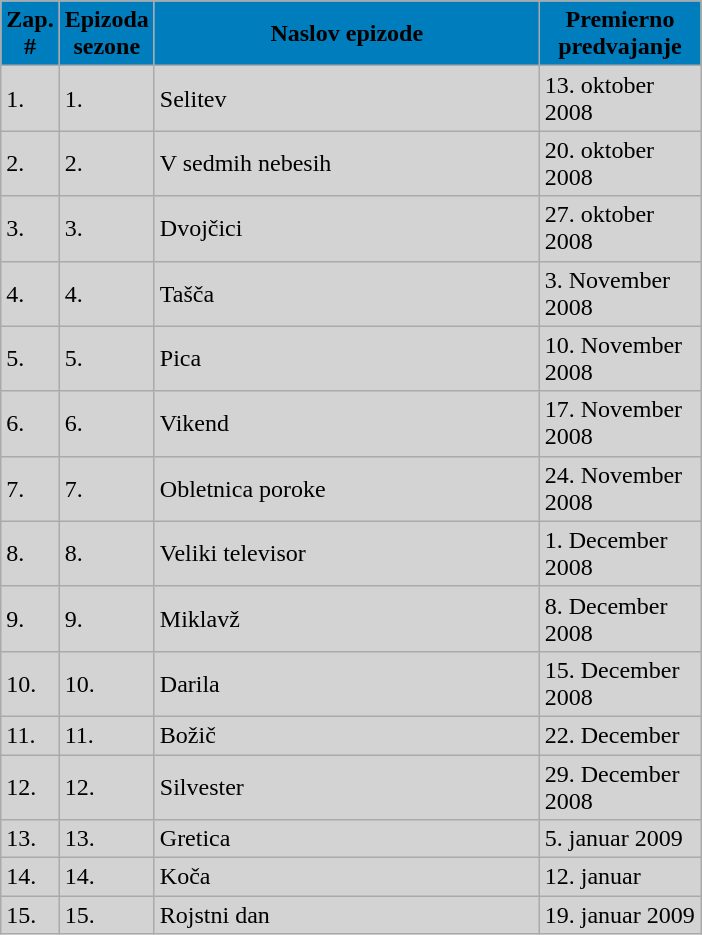<table class="wikitable" style="width:37%; background:#D3D3D3">
<tr>
<th style="background:#007dbd; color:#000; text-align:center;">Zap.<br>#</th>
<th style="background:#007dbd; color:#000; text-align:center;">Epizoda<br>sezone</th>
<th style="width:55%; background:#007dbd; color:#000; text-align:center;">Naslov epizode</th>
<th style="background:#007dbd; color:#000; text-align:center;">Premierno<br>predvajanje</th>
</tr>
<tr>
<td>1.</td>
<td>1.</td>
<td>Selitev</td>
<td>13. oktober 2008</td>
</tr>
<tr>
<td>2.</td>
<td>2.</td>
<td>V sedmih nebesih</td>
<td>20. oktober 2008</td>
</tr>
<tr>
<td>3.</td>
<td>3.</td>
<td>Dvojčici</td>
<td>27. oktober 2008</td>
</tr>
<tr>
<td>4.</td>
<td>4.</td>
<td>Tašča</td>
<td>3. November 2008</td>
</tr>
<tr>
<td>5.</td>
<td>5.</td>
<td>Pica</td>
<td>10. November 2008</td>
</tr>
<tr>
<td>6.</td>
<td>6.</td>
<td>Vikend</td>
<td>17. November 2008</td>
</tr>
<tr>
<td>7.</td>
<td>7.</td>
<td>Obletnica poroke</td>
<td>24. November 2008</td>
</tr>
<tr>
<td>8.</td>
<td>8.</td>
<td>Veliki televisor</td>
<td>1. December 2008</td>
</tr>
<tr>
<td>9.</td>
<td>9.</td>
<td>Miklavž</td>
<td>8. December 2008</td>
</tr>
<tr>
<td>10.</td>
<td>10.</td>
<td>Darila</td>
<td>15. December 2008</td>
</tr>
<tr>
<td>11.</td>
<td>11.</td>
<td>Božič</td>
<td>22. December</td>
</tr>
<tr>
<td>12.</td>
<td>12.</td>
<td>Silvester</td>
<td>29. December 2008</td>
</tr>
<tr>
<td>13.</td>
<td>13.</td>
<td>Gretica</td>
<td>5. januar 2009</td>
</tr>
<tr>
<td>14.</td>
<td>14.</td>
<td>Koča</td>
<td>12. januar</td>
</tr>
<tr>
<td>15.</td>
<td>15.</td>
<td>Rojstni dan</td>
<td>19. januar 2009</td>
</tr>
</table>
